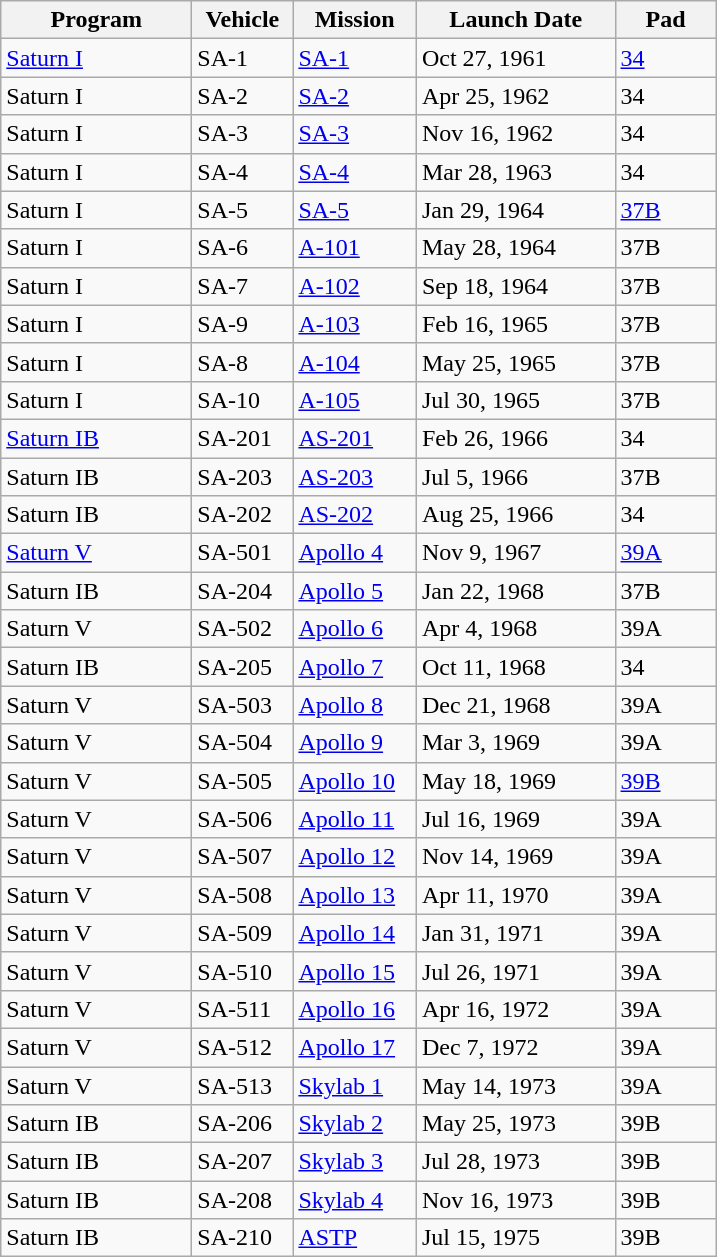<table class="wikitable sortable">
<tr>
<th width="120">Program</th>
<th width="60">Vehicle</th>
<th width="75">Mission</th>
<th width="125">Launch Date</th>
<th width="60">Pad</th>
</tr>
<tr>
<td><a href='#'>Saturn I</a></td>
<td>SA-1</td>
<td><a href='#'>SA-1</a></td>
<td>Oct 27, 1961</td>
<td><a href='#'>34</a></td>
</tr>
<tr>
<td>Saturn I</td>
<td>SA-2</td>
<td><a href='#'>SA-2</a></td>
<td>Apr 25, 1962</td>
<td>34</td>
</tr>
<tr>
<td>Saturn I</td>
<td>SA-3</td>
<td><a href='#'>SA-3</a></td>
<td>Nov 16, 1962</td>
<td>34</td>
</tr>
<tr>
<td>Saturn I</td>
<td>SA-4</td>
<td><a href='#'>SA-4</a></td>
<td>Mar 28, 1963</td>
<td>34</td>
</tr>
<tr>
<td>Saturn I</td>
<td>SA-5</td>
<td><a href='#'>SA-5</a></td>
<td>Jan 29, 1964</td>
<td><a href='#'>37B</a></td>
</tr>
<tr>
<td>Saturn I</td>
<td>SA-6</td>
<td><a href='#'>A-101</a></td>
<td>May 28, 1964</td>
<td>37B</td>
</tr>
<tr>
<td>Saturn I</td>
<td>SA-7</td>
<td><a href='#'>A-102</a></td>
<td>Sep 18, 1964</td>
<td>37B</td>
</tr>
<tr>
<td>Saturn I</td>
<td>SA-9</td>
<td><a href='#'>A-103</a></td>
<td>Feb 16, 1965</td>
<td>37B</td>
</tr>
<tr>
<td>Saturn I</td>
<td>SA-8</td>
<td><a href='#'>A-104</a></td>
<td>May 25, 1965</td>
<td>37B</td>
</tr>
<tr>
<td>Saturn I</td>
<td>SA-10</td>
<td><a href='#'>A-105</a></td>
<td>Jul 30, 1965</td>
<td>37B</td>
</tr>
<tr>
<td><a href='#'>Saturn IB</a></td>
<td>SA-201</td>
<td><a href='#'>AS-201</a></td>
<td>Feb 26, 1966</td>
<td>34</td>
</tr>
<tr>
<td>Saturn IB</td>
<td>SA-203</td>
<td><a href='#'>AS-203</a></td>
<td>Jul 5, 1966</td>
<td>37B</td>
</tr>
<tr>
<td>Saturn IB</td>
<td>SA-202</td>
<td><a href='#'>AS-202</a></td>
<td>Aug 25, 1966</td>
<td>34</td>
</tr>
<tr>
<td><a href='#'>Saturn V</a></td>
<td>SA-501</td>
<td><a href='#'>Apollo 4</a></td>
<td>Nov 9, 1967</td>
<td><a href='#'>39A</a></td>
</tr>
<tr>
<td>Saturn IB</td>
<td>SA-204</td>
<td><a href='#'>Apollo 5</a></td>
<td>Jan 22, 1968</td>
<td>37B</td>
</tr>
<tr>
<td>Saturn V</td>
<td>SA-502</td>
<td><a href='#'>Apollo 6</a></td>
<td>Apr 4, 1968</td>
<td>39A</td>
</tr>
<tr>
<td>Saturn IB</td>
<td>SA-205</td>
<td><a href='#'>Apollo 7</a></td>
<td>Oct 11, 1968</td>
<td>34</td>
</tr>
<tr>
<td>Saturn V</td>
<td>SA-503</td>
<td><a href='#'>Apollo 8</a></td>
<td>Dec 21, 1968</td>
<td>39A</td>
</tr>
<tr>
<td>Saturn V</td>
<td>SA-504</td>
<td><a href='#'>Apollo 9</a></td>
<td>Mar 3, 1969</td>
<td>39A</td>
</tr>
<tr>
<td>Saturn V</td>
<td>SA-505</td>
<td><a href='#'>Apollo 10</a></td>
<td>May 18, 1969</td>
<td><a href='#'>39B</a></td>
</tr>
<tr>
<td>Saturn V</td>
<td>SA-506</td>
<td><a href='#'>Apollo 11</a></td>
<td>Jul 16, 1969</td>
<td>39A</td>
</tr>
<tr>
<td>Saturn V</td>
<td>SA-507</td>
<td><a href='#'>Apollo 12</a></td>
<td>Nov 14, 1969</td>
<td>39A</td>
</tr>
<tr>
<td>Saturn V</td>
<td>SA-508</td>
<td><a href='#'>Apollo 13</a></td>
<td>Apr 11, 1970</td>
<td>39A</td>
</tr>
<tr>
<td>Saturn V</td>
<td>SA-509</td>
<td><a href='#'>Apollo 14</a></td>
<td>Jan 31, 1971</td>
<td>39A</td>
</tr>
<tr>
<td>Saturn V</td>
<td>SA-510</td>
<td><a href='#'>Apollo 15</a></td>
<td>Jul 26, 1971</td>
<td>39A</td>
</tr>
<tr>
<td>Saturn V</td>
<td>SA-511</td>
<td><a href='#'>Apollo 16</a></td>
<td>Apr 16, 1972</td>
<td>39A</td>
</tr>
<tr>
<td>Saturn V</td>
<td>SA-512</td>
<td><a href='#'>Apollo 17</a></td>
<td>Dec 7, 1972</td>
<td>39A</td>
</tr>
<tr>
<td>Saturn V</td>
<td>SA-513</td>
<td><a href='#'>Skylab 1</a></td>
<td>May 14, 1973</td>
<td>39A</td>
</tr>
<tr>
<td>Saturn IB</td>
<td>SA-206</td>
<td><a href='#'>Skylab 2</a></td>
<td>May 25, 1973</td>
<td>39B</td>
</tr>
<tr>
<td>Saturn IB</td>
<td>SA-207</td>
<td><a href='#'>Skylab 3</a></td>
<td>Jul 28, 1973</td>
<td>39B</td>
</tr>
<tr>
<td>Saturn IB</td>
<td>SA-208</td>
<td><a href='#'>Skylab 4</a></td>
<td>Nov 16, 1973</td>
<td>39B</td>
</tr>
<tr>
<td>Saturn IB</td>
<td>SA-210</td>
<td><a href='#'>ASTP</a></td>
<td>Jul 15, 1975</td>
<td>39B</td>
</tr>
</table>
